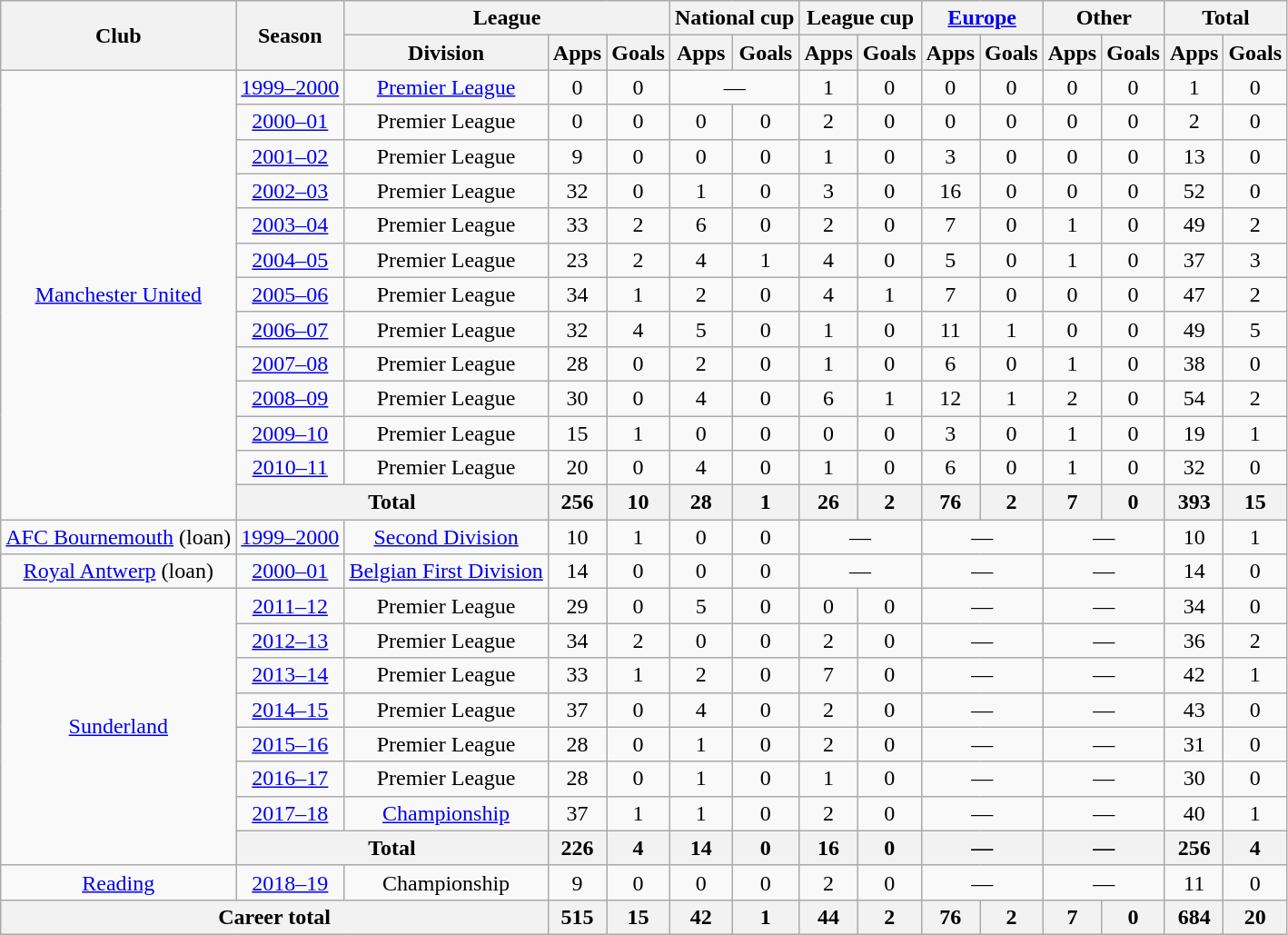<table class=wikitable style=text-align:center>
<tr>
<th rowspan="2">Club</th>
<th rowspan="2">Season</th>
<th colspan="3">League</th>
<th colspan="2">National cup</th>
<th colspan="2">League cup</th>
<th colspan="2"><a href='#'>Europe</a></th>
<th colspan="2">Other</th>
<th colspan="2">Total</th>
</tr>
<tr>
<th>Division</th>
<th>Apps</th>
<th>Goals</th>
<th>Apps</th>
<th>Goals</th>
<th>Apps</th>
<th>Goals</th>
<th>Apps</th>
<th>Goals</th>
<th>Apps</th>
<th>Goals</th>
<th>Apps</th>
<th>Goals</th>
</tr>
<tr>
<td rowspan="13"><a href='#'>Manchester United</a></td>
<td><a href='#'>1999–2000</a></td>
<td><a href='#'>Premier League</a></td>
<td>0</td>
<td>0</td>
<td colspan="2">—</td>
<td>1</td>
<td>0</td>
<td>0</td>
<td>0</td>
<td>0</td>
<td>0</td>
<td>1</td>
<td>0</td>
</tr>
<tr>
<td><a href='#'>2000–01</a></td>
<td>Premier League</td>
<td>0</td>
<td>0</td>
<td>0</td>
<td>0</td>
<td>2</td>
<td>0</td>
<td>0</td>
<td>0</td>
<td>0</td>
<td>0</td>
<td>2</td>
<td>0</td>
</tr>
<tr>
<td><a href='#'>2001–02</a></td>
<td>Premier League</td>
<td>9</td>
<td>0</td>
<td>0</td>
<td>0</td>
<td>1</td>
<td>0</td>
<td>3</td>
<td>0</td>
<td>0</td>
<td>0</td>
<td>13</td>
<td>0</td>
</tr>
<tr>
<td><a href='#'>2002–03</a></td>
<td>Premier League</td>
<td>32</td>
<td>0</td>
<td>1</td>
<td>0</td>
<td>3</td>
<td>0</td>
<td>16</td>
<td>0</td>
<td>0</td>
<td>0</td>
<td>52</td>
<td>0</td>
</tr>
<tr>
<td><a href='#'>2003–04</a></td>
<td>Premier League</td>
<td>33</td>
<td>2</td>
<td>6</td>
<td>0</td>
<td>2</td>
<td>0</td>
<td>7</td>
<td>0</td>
<td>1</td>
<td>0</td>
<td>49</td>
<td>2</td>
</tr>
<tr>
<td><a href='#'>2004–05</a></td>
<td>Premier League</td>
<td>23</td>
<td>2</td>
<td>4</td>
<td>1</td>
<td>4</td>
<td>0</td>
<td>5</td>
<td>0</td>
<td>1</td>
<td>0</td>
<td>37</td>
<td>3</td>
</tr>
<tr>
<td><a href='#'>2005–06</a></td>
<td>Premier League</td>
<td>34</td>
<td>1</td>
<td>2</td>
<td>0</td>
<td>4</td>
<td>1</td>
<td>7</td>
<td>0</td>
<td>0</td>
<td>0</td>
<td>47</td>
<td>2</td>
</tr>
<tr>
<td><a href='#'>2006–07</a></td>
<td>Premier League</td>
<td>32</td>
<td>4</td>
<td>5</td>
<td>0</td>
<td>1</td>
<td>0</td>
<td>11</td>
<td>1</td>
<td>0</td>
<td>0</td>
<td>49</td>
<td>5</td>
</tr>
<tr>
<td><a href='#'>2007–08</a></td>
<td>Premier League</td>
<td>28</td>
<td>0</td>
<td>2</td>
<td>0</td>
<td>1</td>
<td>0</td>
<td>6</td>
<td>0</td>
<td>1</td>
<td>0</td>
<td>38</td>
<td>0</td>
</tr>
<tr>
<td><a href='#'>2008–09</a></td>
<td>Premier League</td>
<td>30</td>
<td>0</td>
<td>4</td>
<td>0</td>
<td>6</td>
<td>1</td>
<td>12</td>
<td>1</td>
<td>2</td>
<td>0</td>
<td>54</td>
<td>2</td>
</tr>
<tr>
<td><a href='#'>2009–10</a></td>
<td>Premier League</td>
<td>15</td>
<td>1</td>
<td>0</td>
<td>0</td>
<td>0</td>
<td>0</td>
<td>3</td>
<td>0</td>
<td>1</td>
<td>0</td>
<td>19</td>
<td>1</td>
</tr>
<tr>
<td><a href='#'>2010–11</a></td>
<td>Premier League</td>
<td>20</td>
<td>0</td>
<td>4</td>
<td>0</td>
<td>1</td>
<td>0</td>
<td>6</td>
<td>0</td>
<td>1</td>
<td>0</td>
<td>32</td>
<td>0</td>
</tr>
<tr>
<th colspan="2">Total</th>
<th>256</th>
<th>10</th>
<th>28</th>
<th>1</th>
<th>26</th>
<th>2</th>
<th>76</th>
<th>2</th>
<th>7</th>
<th>0</th>
<th>393</th>
<th>15</th>
</tr>
<tr>
<td><a href='#'>AFC Bournemouth</a> (loan)</td>
<td><a href='#'>1999–2000</a></td>
<td><a href='#'>Second Division</a></td>
<td>10</td>
<td>1</td>
<td>0</td>
<td>0</td>
<td colspan="2">—</td>
<td colspan="2">—</td>
<td colspan="2">—</td>
<td>10</td>
<td>1</td>
</tr>
<tr>
<td><a href='#'>Royal Antwerp</a> (loan)</td>
<td><a href='#'>2000–01</a></td>
<td><a href='#'>Belgian First Division</a></td>
<td>14</td>
<td>0</td>
<td>0</td>
<td>0</td>
<td colspan="2">—</td>
<td colspan="2">—</td>
<td colspan="2">—</td>
<td>14</td>
<td>0</td>
</tr>
<tr>
<td rowspan="8"><a href='#'>Sunderland</a></td>
<td><a href='#'>2011–12</a></td>
<td>Premier League</td>
<td>29</td>
<td>0</td>
<td>5</td>
<td>0</td>
<td>0</td>
<td>0</td>
<td colspan="2">—</td>
<td colspan="2">—</td>
<td>34</td>
<td>0</td>
</tr>
<tr>
<td><a href='#'>2012–13</a></td>
<td>Premier League</td>
<td>34</td>
<td>2</td>
<td>0</td>
<td>0</td>
<td>2</td>
<td>0</td>
<td colspan="2">—</td>
<td colspan="2">—</td>
<td>36</td>
<td>2</td>
</tr>
<tr>
<td><a href='#'>2013–14</a></td>
<td>Premier League</td>
<td>33</td>
<td>1</td>
<td>2</td>
<td>0</td>
<td>7</td>
<td>0</td>
<td colspan="2">—</td>
<td colspan="2">—</td>
<td>42</td>
<td>1</td>
</tr>
<tr>
<td><a href='#'>2014–15</a></td>
<td>Premier League</td>
<td>37</td>
<td>0</td>
<td>4</td>
<td>0</td>
<td>2</td>
<td>0</td>
<td colspan="2">—</td>
<td colspan="2">—</td>
<td>43</td>
<td>0</td>
</tr>
<tr>
<td><a href='#'>2015–16</a></td>
<td>Premier League</td>
<td>28</td>
<td>0</td>
<td>1</td>
<td>0</td>
<td>2</td>
<td>0</td>
<td colspan="2">—</td>
<td colspan="2">—</td>
<td>31</td>
<td>0</td>
</tr>
<tr>
<td><a href='#'>2016–17</a></td>
<td>Premier League</td>
<td>28</td>
<td>0</td>
<td>1</td>
<td>0</td>
<td>1</td>
<td>0</td>
<td colspan="2">—</td>
<td colspan="2">—</td>
<td>30</td>
<td>0</td>
</tr>
<tr>
<td><a href='#'>2017–18</a></td>
<td><a href='#'>Championship</a></td>
<td>37</td>
<td>1</td>
<td>1</td>
<td>0</td>
<td>2</td>
<td>0</td>
<td colspan="2">—</td>
<td colspan="2">—</td>
<td>40</td>
<td>1</td>
</tr>
<tr>
<th colspan="2">Total</th>
<th>226</th>
<th>4</th>
<th>14</th>
<th>0</th>
<th>16</th>
<th>0</th>
<th colspan="2">—</th>
<th colspan="2">—</th>
<th>256</th>
<th>4</th>
</tr>
<tr>
<td><a href='#'>Reading</a></td>
<td><a href='#'>2018–19</a></td>
<td>Championship</td>
<td>9</td>
<td>0</td>
<td>0</td>
<td>0</td>
<td>2</td>
<td>0</td>
<td colspan="2">—</td>
<td colspan="2">—</td>
<td>11</td>
<td>0</td>
</tr>
<tr>
<th colspan="3">Career total</th>
<th>515</th>
<th>15</th>
<th>42</th>
<th>1</th>
<th>44</th>
<th>2</th>
<th>76</th>
<th>2</th>
<th>7</th>
<th>0</th>
<th>684</th>
<th>20</th>
</tr>
</table>
